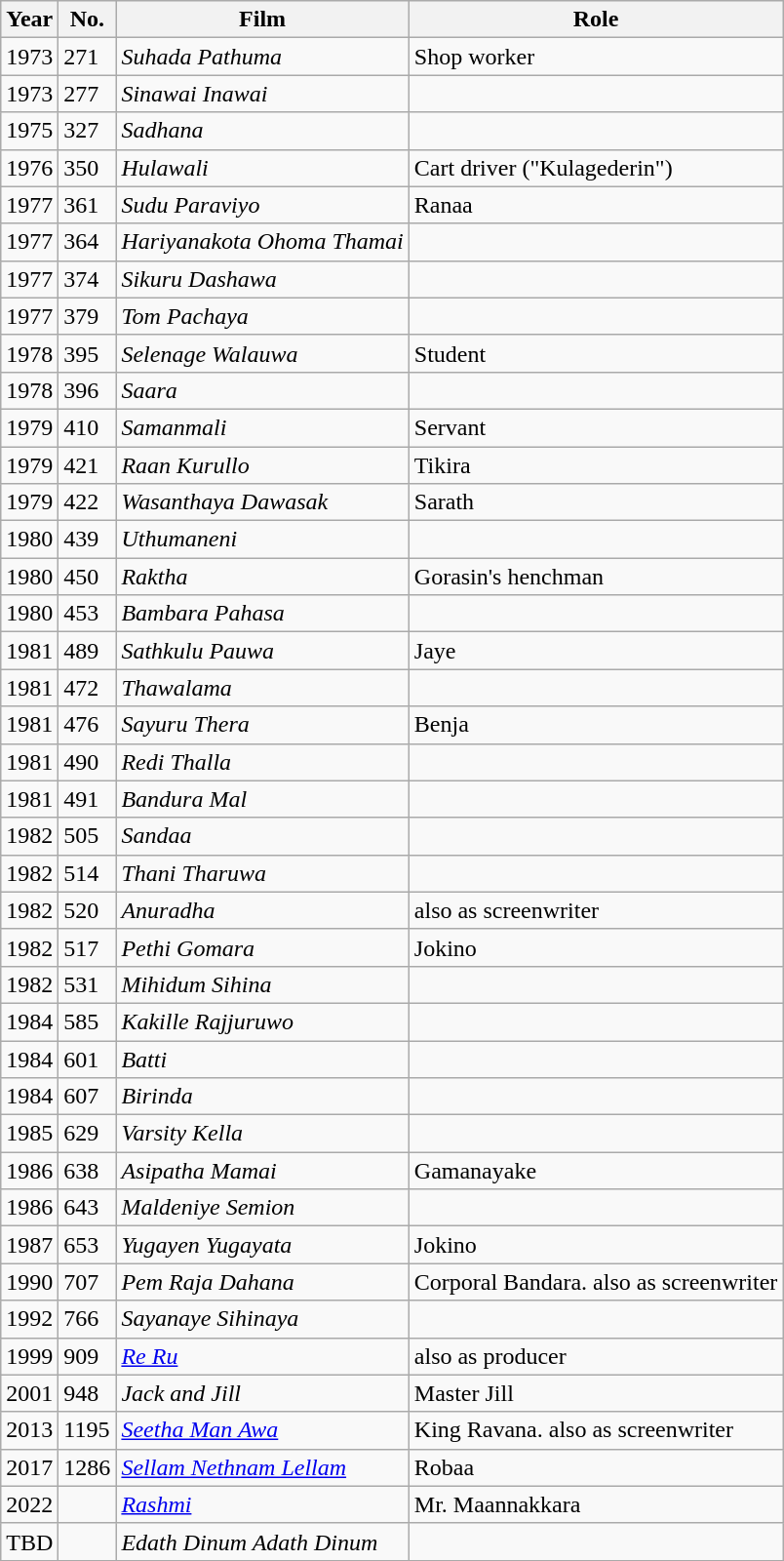<table class="wikitable">
<tr>
<th>Year</th>
<th>No.</th>
<th>Film</th>
<th>Role</th>
</tr>
<tr>
<td>1973</td>
<td>271</td>
<td><em>Suhada Pathuma</em></td>
<td>Shop worker</td>
</tr>
<tr>
<td>1973</td>
<td>277</td>
<td><em>Sinawai Inawai</em></td>
<td></td>
</tr>
<tr>
<td>1975</td>
<td>327</td>
<td><em>Sadhana</em></td>
<td></td>
</tr>
<tr>
<td>1976</td>
<td>350</td>
<td><em>Hulawali</em></td>
<td>Cart driver ("Kulagederin") </td>
</tr>
<tr>
<td>1977</td>
<td>361</td>
<td><em>Sudu Paraviyo</em></td>
<td>Ranaa</td>
</tr>
<tr>
<td>1977</td>
<td>364</td>
<td><em>Hariyanakota Ohoma Thamai</em></td>
<td></td>
</tr>
<tr>
<td>1977</td>
<td>374</td>
<td><em>Sikuru Dashawa</em></td>
<td></td>
</tr>
<tr>
<td>1977</td>
<td>379</td>
<td><em>Tom Pachaya</em></td>
<td></td>
</tr>
<tr>
<td>1978</td>
<td>395</td>
<td><em>Selenage Walauwa</em></td>
<td>Student</td>
</tr>
<tr>
<td>1978</td>
<td>396</td>
<td><em>Saara</em></td>
<td></td>
</tr>
<tr>
<td>1979</td>
<td>410</td>
<td><em>Samanmali</em></td>
<td>Servant</td>
</tr>
<tr>
<td>1979</td>
<td>421</td>
<td><em>Raan Kurullo</em></td>
<td>Tikira</td>
</tr>
<tr>
<td>1979</td>
<td>422</td>
<td><em>Wasanthaya Dawasak</em></td>
<td>Sarath</td>
</tr>
<tr>
<td>1980</td>
<td>439</td>
<td><em>Uthumaneni</em></td>
<td></td>
</tr>
<tr>
<td>1980</td>
<td>450</td>
<td><em>Raktha</em></td>
<td>Gorasin's henchman</td>
</tr>
<tr>
<td>1980</td>
<td>453</td>
<td><em>Bambara Pahasa</em></td>
<td></td>
</tr>
<tr>
<td>1981</td>
<td>489</td>
<td><em>Sathkulu Pauwa</em></td>
<td>Jaye</td>
</tr>
<tr>
<td>1981</td>
<td>472</td>
<td><em>Thawalama</em></td>
<td></td>
</tr>
<tr>
<td>1981</td>
<td>476</td>
<td><em>Sayuru Thera</em></td>
<td>Benja</td>
</tr>
<tr>
<td>1981</td>
<td>490</td>
<td><em>Redi Thalla</em></td>
<td></td>
</tr>
<tr>
<td>1981</td>
<td>491</td>
<td><em>Bandura Mal</em></td>
<td></td>
</tr>
<tr>
<td>1982</td>
<td>505</td>
<td><em>Sandaa</em></td>
<td></td>
</tr>
<tr>
<td>1982</td>
<td>514</td>
<td><em>Thani Tharuwa</em></td>
<td></td>
</tr>
<tr>
<td>1982</td>
<td>520</td>
<td><em>Anuradha</em></td>
<td>also as screenwriter</td>
</tr>
<tr>
<td>1982</td>
<td>517</td>
<td><em>Pethi Gomara</em></td>
<td>Jokino</td>
</tr>
<tr>
<td>1982</td>
<td>531</td>
<td><em>Mihidum Sihina</em></td>
<td></td>
</tr>
<tr>
<td>1984</td>
<td>585</td>
<td><em>Kakille Rajjuruwo</em></td>
<td></td>
</tr>
<tr>
<td>1984</td>
<td>601</td>
<td><em>Batti</em></td>
<td></td>
</tr>
<tr>
<td>1984</td>
<td>607</td>
<td><em>Birinda</em></td>
<td></td>
</tr>
<tr>
<td>1985</td>
<td>629</td>
<td><em>Varsity Kella</em></td>
<td></td>
</tr>
<tr>
<td>1986</td>
<td>638</td>
<td><em>Asipatha Mamai</em></td>
<td>Gamanayake</td>
</tr>
<tr>
<td>1986</td>
<td>643</td>
<td><em>Maldeniye Semion</em></td>
<td></td>
</tr>
<tr>
<td>1987</td>
<td>653</td>
<td><em>Yugayen Yugayata</em></td>
<td>Jokino</td>
</tr>
<tr>
<td>1990</td>
<td>707</td>
<td><em>Pem Raja Dahana</em></td>
<td>Corporal Bandara. also as screenwriter</td>
</tr>
<tr>
<td>1992</td>
<td>766</td>
<td><em>Sayanaye Sihinaya</em></td>
<td></td>
</tr>
<tr>
<td>1999</td>
<td>909</td>
<td><em><a href='#'>Re Ru</a></em></td>
<td>also as producer</td>
</tr>
<tr>
<td>2001</td>
<td>948</td>
<td><em>Jack and Jill</em></td>
<td>Master Jill</td>
</tr>
<tr>
<td>2013</td>
<td>1195</td>
<td><em><a href='#'>Seetha Man Awa</a></em></td>
<td>King Ravana. also as screenwriter</td>
</tr>
<tr>
<td>2017</td>
<td>1286</td>
<td><em><a href='#'>Sellam Nethnam Lellam</a></em></td>
<td>Robaa</td>
</tr>
<tr>
<td>2022</td>
<td></td>
<td><em><a href='#'>Rashmi</a></em></td>
<td>Mr. Maannakkara </td>
</tr>
<tr>
<td>TBD</td>
<td></td>
<td><em>Edath Dinum Adath Dinum</em></td>
<td></td>
</tr>
</table>
